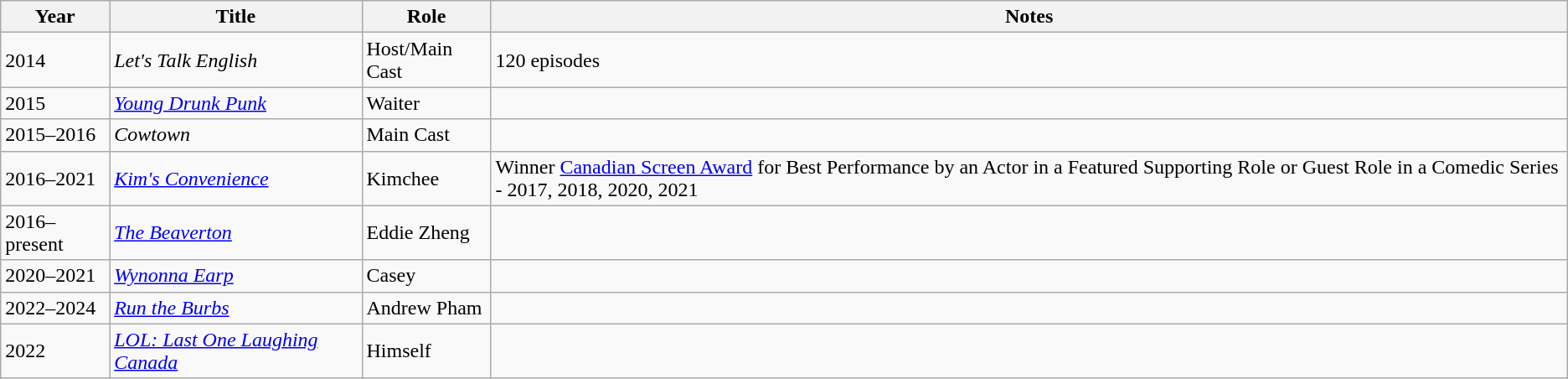<table class="wikitable">
<tr>
<th>Year</th>
<th>Title</th>
<th>Role</th>
<th>Notes</th>
</tr>
<tr>
<td>2014</td>
<td><em>Let's Talk English</em></td>
<td>Host/Main Cast</td>
<td>120 episodes</td>
</tr>
<tr>
<td>2015</td>
<td><em><a href='#'>Young Drunk Punk</a></em></td>
<td>Waiter</td>
<td></td>
</tr>
<tr>
<td>2015–2016</td>
<td><em>Cowtown</em></td>
<td>Main Cast</td>
<td></td>
</tr>
<tr>
<td>2016–2021</td>
<td><em><a href='#'>Kim's Convenience</a></em></td>
<td>Kimchee</td>
<td>Winner  <a href='#'>Canadian Screen Award</a> for Best Performance by an Actor in a Featured Supporting Role or Guest Role in a Comedic Series - 2017, 2018, 2020, 2021</td>
</tr>
<tr>
<td>2016–present</td>
<td><em><a href='#'>The Beaverton</a></em></td>
<td>Eddie Zheng</td>
<td></td>
</tr>
<tr>
<td>2020–2021</td>
<td><em><a href='#'>Wynonna Earp</a></em></td>
<td>Casey</td>
<td></td>
</tr>
<tr>
<td>2022–2024</td>
<td><em><a href='#'>Run the Burbs</a></em></td>
<td>Andrew Pham</td>
<td></td>
</tr>
<tr>
<td>2022</td>
<td><em><a href='#'>LOL: Last One Laughing Canada</a></em></td>
<td>Himself</td>
<td></td>
</tr>
</table>
